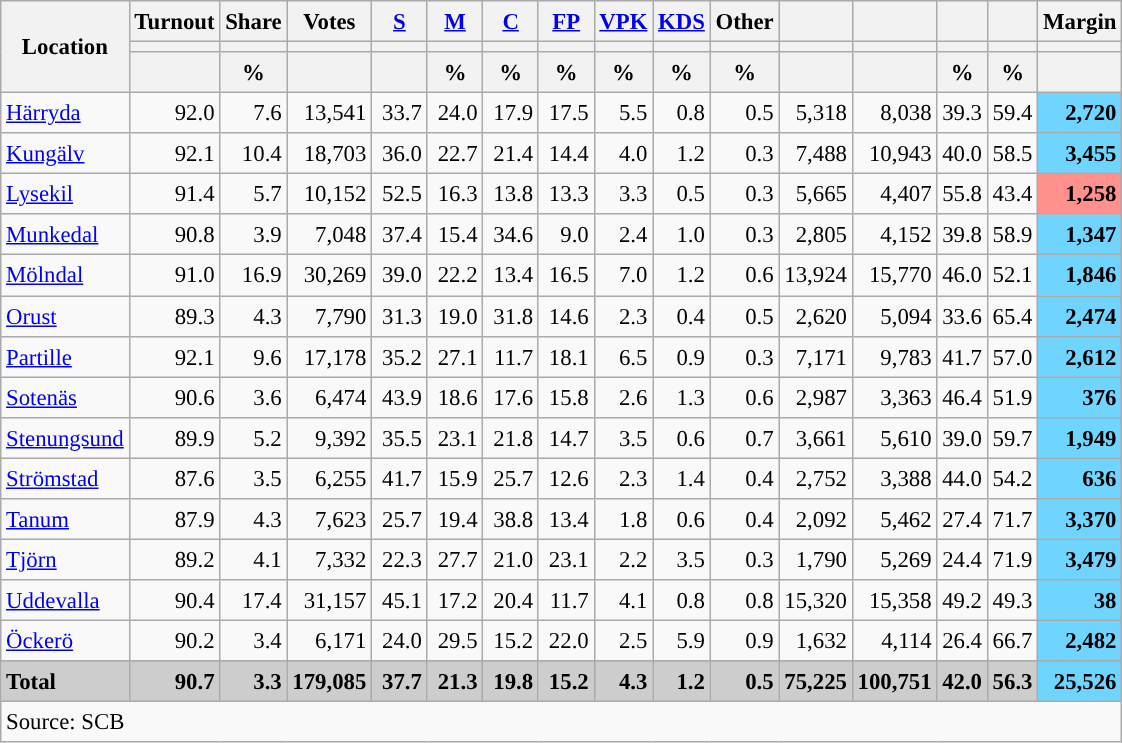<table class="wikitable sortable" style="text-align:right; font-size:95%; line-height:20px;">
<tr>
<th rowspan="3">Location</th>
<th>Turnout</th>
<th>Share</th>
<th>Votes</th>
<th width="30px" class="unsortable"><a href='#'>S</a></th>
<th width="30px" class="unsortable"><a href='#'>M</a></th>
<th width="30px" class="unsortable"><a href='#'>C</a></th>
<th width="30px" class="unsortable"><a href='#'>FP</a></th>
<th width="30px" class="unsortable"><a href='#'>VPK</a></th>
<th width="30px" class="unsortable"><a href='#'>KDS</a></th>
<th width="30px" class="unsortable">Other</th>
<th></th>
<th></th>
<th></th>
<th></th>
<th>Margin</th>
</tr>
<tr>
<th></th>
<th></th>
<th></th>
<th style="background:"></th>
<th style="background:"></th>
<th style="background:"></th>
<th style="background:"></th>
<th style="background:"></th>
<th style="background:"></th>
<th style="background:"></th>
<th style="background:"></th>
<th style="background:"></th>
<th style="background:"></th>
<th style="background:"></th>
<th></th>
</tr>
<tr>
<th></th>
<th data-sort-type="number">%</th>
<th data-sort-type="number"></th>
<th></th>
<th data-sort-type="number">%</th>
<th data-sort-type="number">%</th>
<th data-sort-type="number">%</th>
<th data-sort-type="number">%</th>
<th data-sort-type="number">%</th>
<th data-sort-type="number">%</th>
<th data-sort-type="number"></th>
<th data-sort-type="number"></th>
<th data-sort-type="number">%</th>
<th data-sort-type="number">%</th>
<th data-sort-type="number"></th>
</tr>
<tr>
<td align=left><a href='#'>Härryda</a></td>
<td>92.0</td>
<td>7.6</td>
<td>13,541</td>
<td>33.7</td>
<td>24.0</td>
<td>17.9</td>
<td>17.5</td>
<td>5.5</td>
<td>0.8</td>
<td>0.5</td>
<td>5,318</td>
<td>8,038</td>
<td>39.3</td>
<td>59.4</td>
<td bgcolor=#6fd5fe><strong>2,720</strong></td>
</tr>
<tr>
<td align=left><a href='#'>Kungälv</a></td>
<td>92.1</td>
<td>10.4</td>
<td>18,703</td>
<td>36.0</td>
<td>22.7</td>
<td>21.4</td>
<td>14.4</td>
<td>4.0</td>
<td>1.2</td>
<td>0.3</td>
<td>7,488</td>
<td>10,943</td>
<td>40.0</td>
<td>58.5</td>
<td bgcolor=#6fd5fe><strong>3,455</strong></td>
</tr>
<tr>
<td align=left><a href='#'>Lysekil</a></td>
<td>91.4</td>
<td>5.7</td>
<td>10,152</td>
<td>52.5</td>
<td>16.3</td>
<td>13.8</td>
<td>13.3</td>
<td>3.3</td>
<td>0.5</td>
<td>0.3</td>
<td>5,665</td>
<td>4,407</td>
<td>55.8</td>
<td>43.4</td>
<td bgcolor=#ff908c><strong>1,258</strong></td>
</tr>
<tr>
<td align=left><a href='#'>Munkedal</a></td>
<td>90.8</td>
<td>3.9</td>
<td>7,048</td>
<td>37.4</td>
<td>15.4</td>
<td>34.6</td>
<td>9.0</td>
<td>2.4</td>
<td>1.0</td>
<td>0.3</td>
<td>2,805</td>
<td>4,152</td>
<td>39.8</td>
<td>58.9</td>
<td bgcolor=#6fd5fe><strong>1,347</strong></td>
</tr>
<tr>
<td align=left><a href='#'>Mölndal</a></td>
<td>91.0</td>
<td>16.9</td>
<td>30,269</td>
<td>39.0</td>
<td>22.2</td>
<td>13.4</td>
<td>16.5</td>
<td>7.0</td>
<td>1.2</td>
<td>0.6</td>
<td>13,924</td>
<td>15,770</td>
<td>46.0</td>
<td>52.1</td>
<td bgcolor=#6fd5fe><strong>1,846</strong></td>
</tr>
<tr>
<td align=left><a href='#'>Orust</a></td>
<td>89.3</td>
<td>4.3</td>
<td>7,790</td>
<td>31.3</td>
<td>19.0</td>
<td>31.8</td>
<td>14.6</td>
<td>2.3</td>
<td>0.4</td>
<td>0.5</td>
<td>2,620</td>
<td>5,094</td>
<td>33.6</td>
<td>65.4</td>
<td bgcolor=#6fd5fe><strong>2,474</strong></td>
</tr>
<tr>
<td align=left><a href='#'>Partille</a></td>
<td>92.1</td>
<td>9.6</td>
<td>17,178</td>
<td>35.2</td>
<td>27.1</td>
<td>11.7</td>
<td>18.1</td>
<td>6.5</td>
<td>0.9</td>
<td>0.3</td>
<td>7,171</td>
<td>9,783</td>
<td>41.7</td>
<td>57.0</td>
<td bgcolor=#6fd5fe><strong>2,612</strong></td>
</tr>
<tr>
<td align=left><a href='#'>Sotenäs</a></td>
<td>90.6</td>
<td>3.6</td>
<td>6,474</td>
<td>43.9</td>
<td>18.6</td>
<td>17.6</td>
<td>15.8</td>
<td>2.6</td>
<td>1.3</td>
<td>0.6</td>
<td>2,987</td>
<td>3,363</td>
<td>46.4</td>
<td>51.9</td>
<td bgcolor=#6fd5fe><strong>376</strong></td>
</tr>
<tr>
<td align=left><a href='#'>Stenungsund</a></td>
<td>89.9</td>
<td>5.2</td>
<td>9,392</td>
<td>35.5</td>
<td>23.1</td>
<td>21.8</td>
<td>14.7</td>
<td>3.5</td>
<td>0.6</td>
<td>0.7</td>
<td>3,661</td>
<td>5,610</td>
<td>39.0</td>
<td>59.7</td>
<td bgcolor=#6fd5fe><strong>1,949</strong></td>
</tr>
<tr>
<td align=left><a href='#'>Strömstad</a></td>
<td>87.6</td>
<td>3.5</td>
<td>6,255</td>
<td>41.7</td>
<td>15.9</td>
<td>25.7</td>
<td>12.6</td>
<td>2.3</td>
<td>1.4</td>
<td>0.4</td>
<td>2,752</td>
<td>3,388</td>
<td>44.0</td>
<td>54.2</td>
<td bgcolor=#6fd5fe><strong>636</strong></td>
</tr>
<tr>
<td align=left><a href='#'>Tanum</a></td>
<td>87.9</td>
<td>4.3</td>
<td>7,623</td>
<td>25.7</td>
<td>19.4</td>
<td>38.8</td>
<td>13.4</td>
<td>1.8</td>
<td>0.6</td>
<td>0.4</td>
<td>2,092</td>
<td>5,462</td>
<td>27.4</td>
<td>71.7</td>
<td bgcolor=#6fd5fe><strong>3,370</strong></td>
</tr>
<tr>
<td align=left><a href='#'>Tjörn</a></td>
<td>89.2</td>
<td>4.1</td>
<td>7,332</td>
<td>22.3</td>
<td>27.7</td>
<td>21.0</td>
<td>23.1</td>
<td>2.2</td>
<td>3.5</td>
<td>0.3</td>
<td>1,790</td>
<td>5,269</td>
<td>24.4</td>
<td>71.9</td>
<td bgcolor=#6fd5fe><strong>3,479</strong></td>
</tr>
<tr>
<td align=left><a href='#'>Uddevalla</a></td>
<td>90.4</td>
<td>17.4</td>
<td>31,157</td>
<td>45.1</td>
<td>17.2</td>
<td>20.4</td>
<td>11.7</td>
<td>4.1</td>
<td>0.8</td>
<td>0.8</td>
<td>15,320</td>
<td>15,358</td>
<td>49.2</td>
<td>49.3</td>
<td bgcolor=#6fd5fe><strong>38</strong></td>
</tr>
<tr>
<td align=left><a href='#'>Öckerö</a></td>
<td>90.2</td>
<td>3.4</td>
<td>6,171</td>
<td>24.0</td>
<td>29.5</td>
<td>15.2</td>
<td>22.0</td>
<td>2.5</td>
<td>5.9</td>
<td>0.9</td>
<td>1,632</td>
<td>4,114</td>
<td>26.4</td>
<td>66.7</td>
<td bgcolor=#6fd5fe><strong>2,482</strong></td>
</tr>
<tr>
</tr>
<tr style="background:#CDCDCD;">
<td align=left><strong>Total</strong></td>
<td><strong>90.7</strong></td>
<td><strong>3.3</strong></td>
<td><strong>179,085</strong></td>
<td><strong>37.7</strong></td>
<td><strong>21.3</strong></td>
<td><strong>19.8</strong></td>
<td><strong>15.2</strong></td>
<td><strong>4.3</strong></td>
<td><strong>1.2</strong></td>
<td><strong>0.5</strong></td>
<td><strong>75,225</strong></td>
<td><strong>100,751</strong></td>
<td><strong>42.0</strong></td>
<td><strong>56.3</strong></td>
<td bgcolor=#6fd5fe><strong>25,526</strong></td>
</tr>
<tr>
<td align=left colspan=16>Source: SCB </td>
</tr>
</table>
